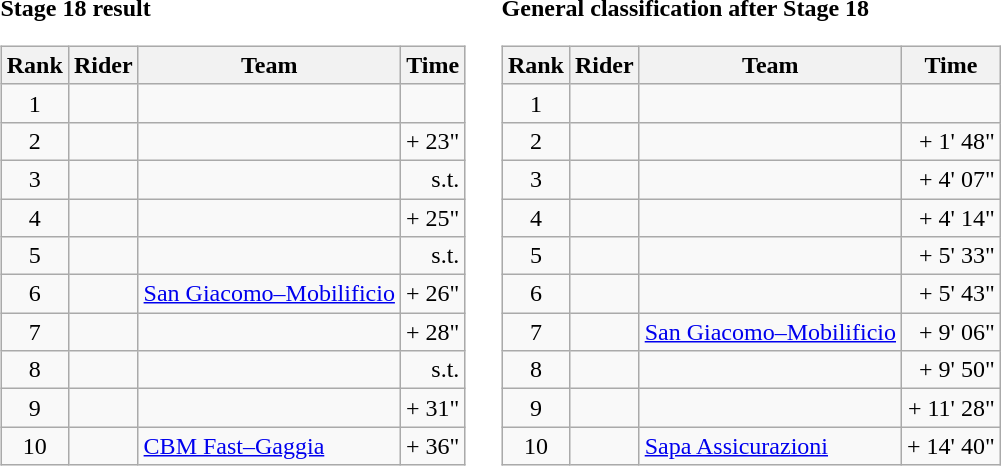<table>
<tr>
<td><strong>Stage 18 result</strong><br><table class="wikitable">
<tr>
<th scope="col">Rank</th>
<th scope="col">Rider</th>
<th scope="col">Team</th>
<th scope="col">Time</th>
</tr>
<tr>
<td style="text-align:center;">1</td>
<td></td>
<td></td>
<td style="text-align:right;"></td>
</tr>
<tr>
<td style="text-align:center;">2</td>
<td></td>
<td></td>
<td style="text-align:right;">+ 23"</td>
</tr>
<tr>
<td style="text-align:center;">3</td>
<td></td>
<td></td>
<td style="text-align:right;">s.t.</td>
</tr>
<tr>
<td style="text-align:center;">4</td>
<td></td>
<td></td>
<td style="text-align:right;">+ 25"</td>
</tr>
<tr>
<td style="text-align:center;">5</td>
<td></td>
<td></td>
<td style="text-align:right;">s.t.</td>
</tr>
<tr>
<td style="text-align:center;">6</td>
<td></td>
<td><a href='#'>San Giacomo–Mobilificio</a></td>
<td style="text-align:right;">+ 26"</td>
</tr>
<tr>
<td style="text-align:center;">7</td>
<td></td>
<td></td>
<td style="text-align:right;">+ 28"</td>
</tr>
<tr>
<td style="text-align:center;">8</td>
<td></td>
<td></td>
<td style="text-align:right;">s.t.</td>
</tr>
<tr>
<td style="text-align:center;">9</td>
<td></td>
<td></td>
<td style="text-align:right;">+ 31"</td>
</tr>
<tr>
<td style="text-align:center;">10</td>
<td></td>
<td><a href='#'>CBM Fast–Gaggia</a></td>
<td style="text-align:right;">+ 36"</td>
</tr>
</table>
</td>
<td></td>
<td><strong>General classification after Stage 18</strong><br><table class="wikitable">
<tr>
<th scope="col">Rank</th>
<th scope="col">Rider</th>
<th scope="col">Team</th>
<th scope="col">Time</th>
</tr>
<tr>
<td style="text-align:center;">1</td>
<td></td>
<td></td>
<td style="text-align:right;"></td>
</tr>
<tr>
<td style="text-align:center;">2</td>
<td></td>
<td></td>
<td style="text-align:right;">+ 1' 48"</td>
</tr>
<tr>
<td style="text-align:center;">3</td>
<td></td>
<td></td>
<td style="text-align:right;">+ 4' 07"</td>
</tr>
<tr>
<td style="text-align:center;">4</td>
<td></td>
<td></td>
<td style="text-align:right;">+ 4' 14"</td>
</tr>
<tr>
<td style="text-align:center;">5</td>
<td></td>
<td></td>
<td style="text-align:right;">+ 5' 33"</td>
</tr>
<tr>
<td style="text-align:center;">6</td>
<td></td>
<td></td>
<td style="text-align:right;">+ 5' 43"</td>
</tr>
<tr>
<td style="text-align:center;">7</td>
<td></td>
<td><a href='#'>San Giacomo–Mobilificio</a></td>
<td style="text-align:right;">+ 9' 06"</td>
</tr>
<tr>
<td style="text-align:center;">8</td>
<td></td>
<td></td>
<td style="text-align:right;">+ 9' 50"</td>
</tr>
<tr>
<td style="text-align:center;">9</td>
<td></td>
<td></td>
<td style="text-align:right;">+ 11' 28"</td>
</tr>
<tr>
<td style="text-align:center;">10</td>
<td></td>
<td><a href='#'>Sapa Assicurazioni</a></td>
<td style="text-align:right;">+ 14' 40"</td>
</tr>
</table>
</td>
</tr>
</table>
